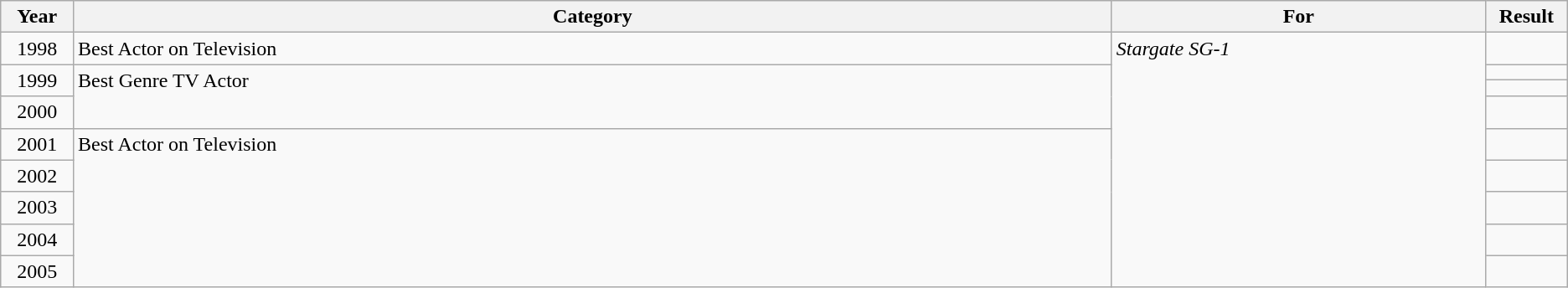<table class="wikitable">
<tr>
<th width="3.5%">Year</th>
<th width="50%">Category</th>
<th width="18%">For</th>
<th width="3.5%">Result</th>
</tr>
<tr valign="top">
<td align="center">1998</td>
<td>Best Actor on Television</td>
<td rowspan="10"><em>Stargate SG-1</em></td>
<td></td>
</tr>
<tr valign="top">
<td rowspan="2" align="center">1999</td>
<td rowspan=3>Best Genre TV Actor</td>
<td></td>
</tr>
<tr valign="top">
<td></td>
</tr>
<tr valign="top">
<td align="center">2000</td>
<td></td>
</tr>
<tr valign="top">
<td align="center">2001</td>
<td rowspan=5>Best Actor on Television</td>
<td></td>
</tr>
<tr valign="top">
<td align="center">2002</td>
<td></td>
</tr>
<tr valign="top">
<td align="center">2003</td>
<td></td>
</tr>
<tr valign="top">
<td align="center">2004</td>
<td></td>
</tr>
<tr valign="top">
<td align="center">2005</td>
<td></td>
</tr>
</table>
